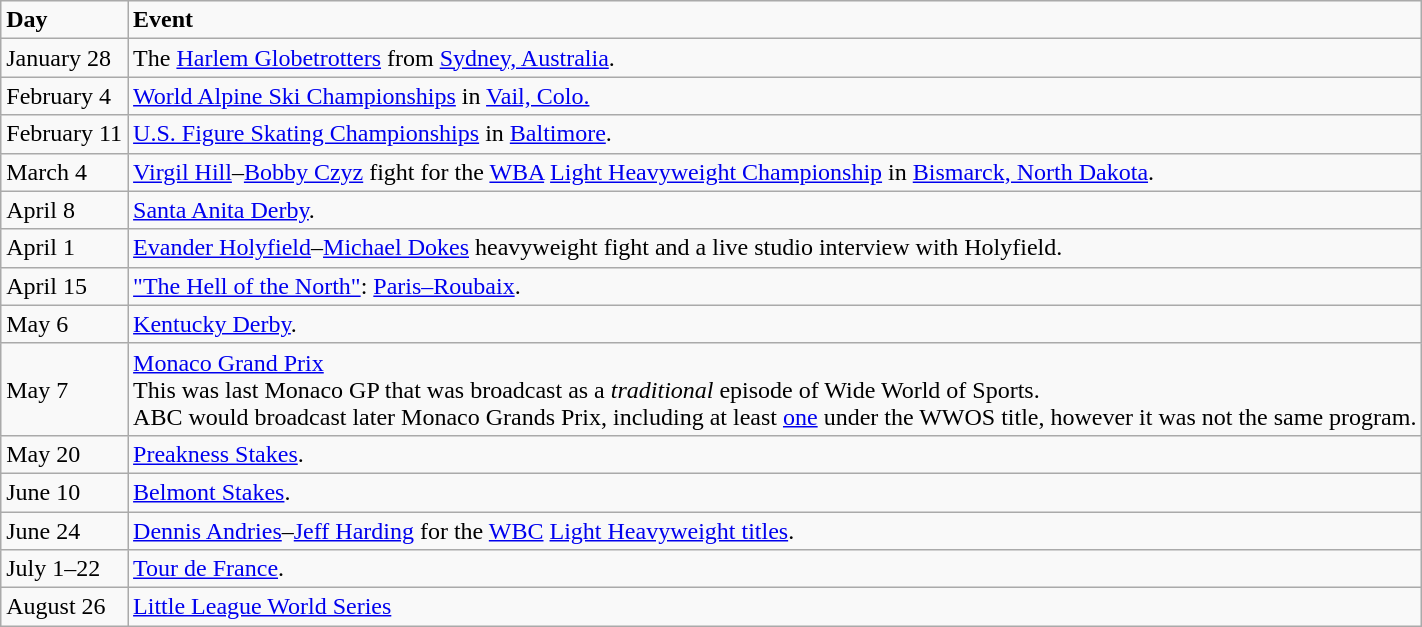<table class="wikitable">
<tr>
<td><strong>Day</strong></td>
<td><strong>Event</strong></td>
</tr>
<tr>
<td>January 28</td>
<td>The <a href='#'>Harlem Globetrotters</a> from <a href='#'>Sydney, Australia</a>.</td>
</tr>
<tr>
<td>February 4</td>
<td><a href='#'>World Alpine Ski Championships</a> in <a href='#'>Vail, Colo.</a></td>
</tr>
<tr>
<td>February 11</td>
<td><a href='#'>U.S. Figure Skating Championships</a> in <a href='#'>Baltimore</a>.</td>
</tr>
<tr>
<td>March 4</td>
<td><a href='#'>Virgil Hill</a>–<a href='#'>Bobby Czyz</a> fight for the <a href='#'>WBA</a> <a href='#'>Light Heavyweight Championship</a> in <a href='#'>Bismarck, North Dakota</a>.</td>
</tr>
<tr>
<td>April 8</td>
<td><a href='#'>Santa Anita Derby</a>.</td>
</tr>
<tr>
<td>April 1</td>
<td><a href='#'>Evander Holyfield</a>–<a href='#'>Michael Dokes</a> heavyweight fight and a live studio interview with Holyfield.</td>
</tr>
<tr>
<td>April 15</td>
<td><a href='#'>"The Hell of the North"</a>: <a href='#'>Paris–Roubaix</a>.</td>
</tr>
<tr>
<td>May 6</td>
<td><a href='#'>Kentucky Derby</a>.</td>
</tr>
<tr>
<td>May 7</td>
<td><a href='#'>Monaco Grand Prix</a><br>This was last Monaco GP that was broadcast as a <em>traditional</em> episode of Wide World of Sports.<br>ABC would broadcast later Monaco Grands Prix, including at least <a href='#'>one</a> under the WWOS title, however it was not the same program.</td>
</tr>
<tr>
<td>May 20</td>
<td><a href='#'>Preakness Stakes</a>.</td>
</tr>
<tr>
<td>June 10</td>
<td><a href='#'>Belmont Stakes</a>.</td>
</tr>
<tr>
<td>June 24</td>
<td><a href='#'>Dennis Andries</a>–<a href='#'>Jeff Harding</a> for the <a href='#'>WBC</a> <a href='#'>Light Heavyweight titles</a>.</td>
</tr>
<tr>
<td>July 1–22</td>
<td><a href='#'>Tour de France</a>.</td>
</tr>
<tr>
<td>August 26</td>
<td><a href='#'>Little League World Series</a></td>
</tr>
</table>
